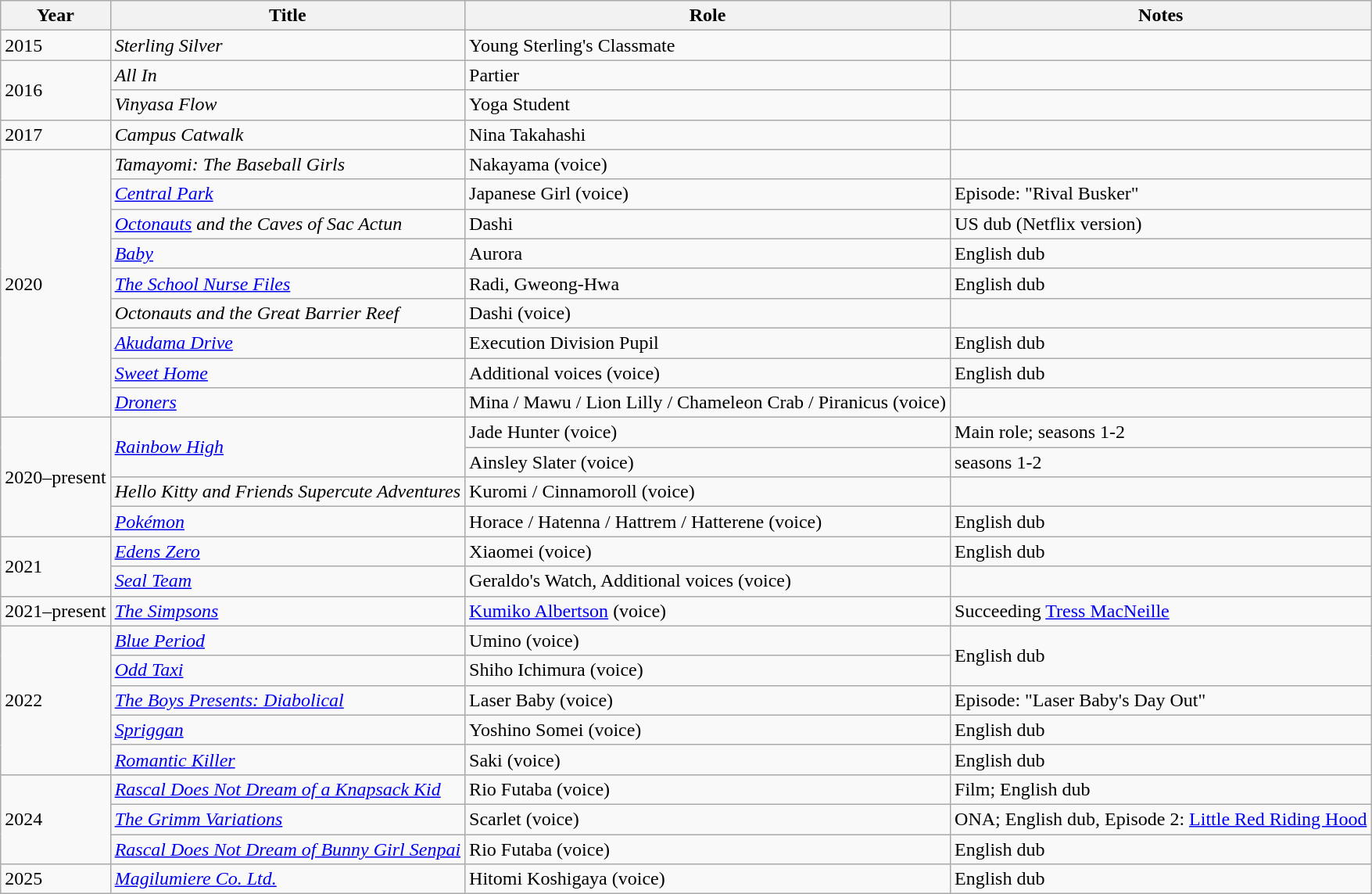<table class="wikitable">
<tr>
<th>Year</th>
<th>Title</th>
<th>Role</th>
<th>Notes</th>
</tr>
<tr>
<td>2015</td>
<td><em>Sterling Silver</em></td>
<td>Young Sterling's Classmate</td>
<td></td>
</tr>
<tr>
<td rowspan="2">2016</td>
<td><em>All In</em></td>
<td>Partier</td>
<td></td>
</tr>
<tr>
<td><em>Vinyasa Flow</em></td>
<td>Yoga Student</td>
<td></td>
</tr>
<tr>
<td>2017</td>
<td><em>Campus Catwalk</em></td>
<td>Nina Takahashi</td>
<td></td>
</tr>
<tr>
<td rowspan="9">2020</td>
<td><em>Tamayomi: The Baseball Girls</em></td>
<td>Nakayama (voice)</td>
<td></td>
</tr>
<tr>
<td><em><a href='#'>Central Park</a></em></td>
<td>Japanese Girl (voice)</td>
<td>Episode: "Rival Busker"</td>
</tr>
<tr>
<td><em><a href='#'>Octonauts</a> and the Caves of Sac Actun</em></td>
<td>Dashi</td>
<td>US dub (Netflix version)</td>
</tr>
<tr>
<td><em><a href='#'>Baby</a></em></td>
<td>Aurora</td>
<td>English dub</td>
</tr>
<tr>
<td><em><a href='#'>The School Nurse Files</a></em></td>
<td>Radi, Gweong-Hwa</td>
<td>English dub</td>
</tr>
<tr>
<td><em>Octonauts and the Great Barrier Reef</em></td>
<td>Dashi (voice)</td>
<td></td>
</tr>
<tr>
<td><em><a href='#'>Akudama Drive</a></em></td>
<td>Execution Division Pupil</td>
<td>English dub</td>
</tr>
<tr>
<td><em><a href='#'>Sweet Home</a></em></td>
<td>Additional voices (voice)</td>
<td>English dub</td>
</tr>
<tr>
<td><em><a href='#'>Droners</a></em></td>
<td>Mina / Mawu / Lion Lilly / Chameleon Crab / Piranicus (voice)</td>
<td></td>
</tr>
<tr>
<td rowspan="4">2020–present</td>
<td rowspan="2"><em><a href='#'>Rainbow High</a></em></td>
<td>Jade Hunter (voice)</td>
<td>Main role; seasons 1-2</td>
</tr>
<tr>
<td>Ainsley Slater (voice)</td>
<td>seasons 1-2</td>
</tr>
<tr>
<td><em>Hello Kitty and Friends Supercute Adventures</em></td>
<td>Kuromi / Cinnamoroll (voice)</td>
</tr>
<tr>
<td><em><a href='#'>Pokémon</a></em></td>
<td>Horace / Hatenna / Hattrem / Hatterene (voice)</td>
<td>English dub</td>
</tr>
<tr>
<td rowspan="2">2021</td>
<td><em><a href='#'>Edens Zero</a></em></td>
<td>Xiaomei (voice)</td>
<td>English dub</td>
</tr>
<tr>
<td><em><a href='#'>Seal Team</a></em></td>
<td>Geraldo's Watch, Additional voices (voice)</td>
<td></td>
</tr>
<tr>
<td>2021–present</td>
<td><em><a href='#'>The Simpsons</a></em></td>
<td><a href='#'>Kumiko Albertson</a> (voice)</td>
<td>Succeeding <a href='#'>Tress MacNeille</a></td>
</tr>
<tr>
<td rowspan="5">2022</td>
<td><em><a href='#'>Blue Period</a></em></td>
<td>Umino (voice)</td>
<td rowspan="2">English dub</td>
</tr>
<tr>
<td><em><a href='#'>Odd Taxi</a></em></td>
<td>Shiho Ichimura (voice)</td>
</tr>
<tr>
<td><em><a href='#'>The Boys Presents: Diabolical</a></em></td>
<td>Laser Baby (voice)</td>
<td>Episode: "Laser Baby's Day Out"</td>
</tr>
<tr>
<td><em><a href='#'>Spriggan</a></em></td>
<td>Yoshino Somei (voice)</td>
<td>English dub</td>
</tr>
<tr>
<td><em><a href='#'>Romantic Killer</a></em></td>
<td>Saki  (voice)</td>
<td>English dub</td>
</tr>
<tr>
<td rowspan="3">2024</td>
<td><em><a href='#'>Rascal Does Not Dream of a Knapsack Kid</a></em></td>
<td>Rio Futaba (voice)</td>
<td>Film; English dub</td>
</tr>
<tr>
<td><em><a href='#'>The Grimm Variations</a></em></td>
<td>Scarlet (voice)</td>
<td>ONA; English dub, Episode 2: <a href='#'>Little Red Riding Hood</a></td>
</tr>
<tr>
<td><em><a href='#'>Rascal Does Not Dream of Bunny Girl Senpai</a></em></td>
<td>Rio Futaba (voice)</td>
<td>English dub</td>
</tr>
<tr>
<td>2025</td>
<td><em><a href='#'>Magilumiere Co. Ltd.</a></em></td>
<td>Hitomi Koshigaya (voice)</td>
<td>English dub</td>
</tr>
</table>
